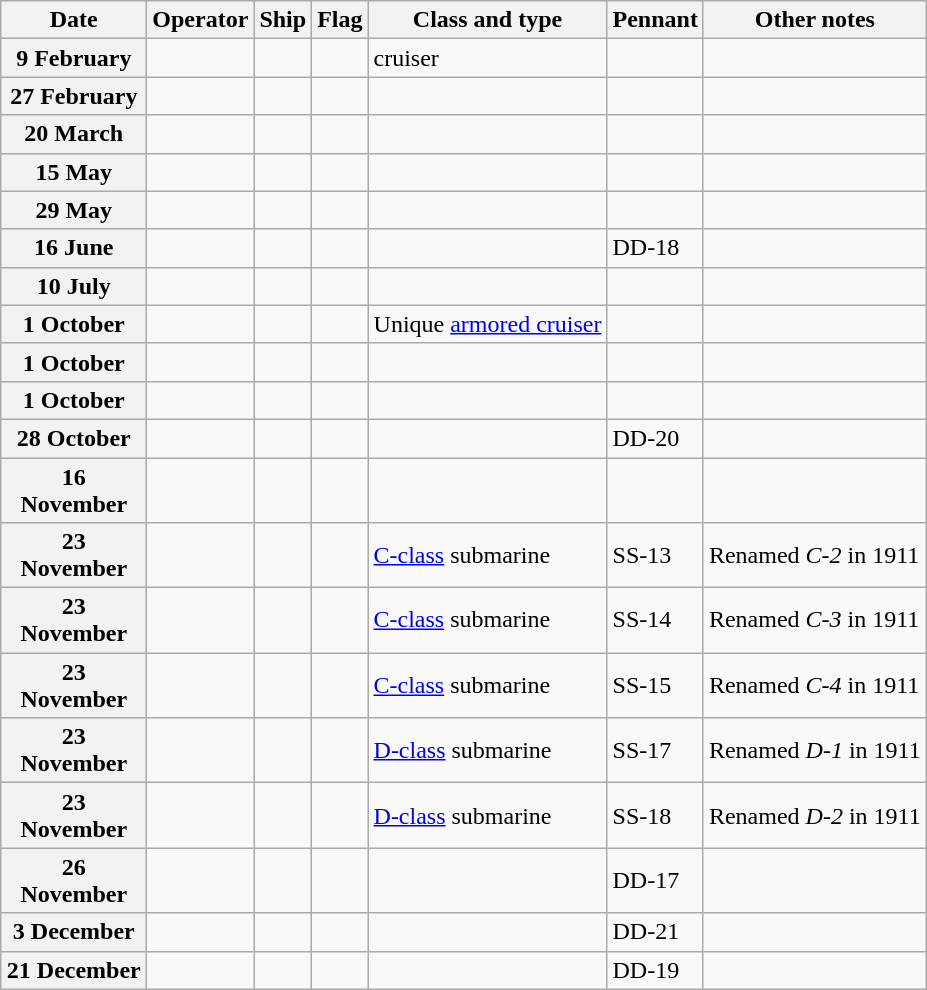<table class="wikitable">
<tr>
<th width="90">Date</th>
<th>Operator</th>
<th>Ship</th>
<th>Flag</th>
<th>Class and type</th>
<th>Pennant</th>
<th>Other notes</th>
</tr>
<tr ---->
<th>9 February</th>
<td></td>
<td><strong></strong></td>
<td></td>
<td> cruiser</td>
<td></td>
<td></td>
</tr>
<tr>
<th>27 February</th>
<td></td>
<td><strong></strong></td>
<td></td>
<td></td>
<td></td>
<td></td>
</tr>
<tr>
<th>20 March</th>
<td></td>
<td><strong></strong></td>
<td></td>
<td></td>
<td></td>
<td></td>
</tr>
<tr>
<th>15 May</th>
<td></td>
<td><strong></strong></td>
<td></td>
<td></td>
<td></td>
<td></td>
</tr>
<tr>
<th>29 May</th>
<td></td>
<td><strong></strong></td>
<td></td>
<td></td>
<td></td>
<td></td>
</tr>
<tr ---->
<th>16 June</th>
<td></td>
<td><strong></strong></td>
<td></td>
<td></td>
<td>DD-18</td>
<td></td>
</tr>
<tr ---->
<th>10 July</th>
<td></td>
<td><strong></strong></td>
<td></td>
<td></td>
<td></td>
<td></td>
</tr>
<tr>
<th>1 October</th>
<td></td>
<td><strong></strong></td>
<td></td>
<td>Unique <a href='#'>armored cruiser</a></td>
<td></td>
<td></td>
</tr>
<tr>
<th>1 October</th>
<td></td>
<td><strong></strong></td>
<td></td>
<td></td>
<td></td>
<td></td>
</tr>
<tr ---->
<th>1 October</th>
<td></td>
<td><strong></strong></td>
<td></td>
<td></td>
<td></td>
<td></td>
</tr>
<tr ---->
<th>28 October</th>
<td></td>
<td><strong></strong></td>
<td></td>
<td></td>
<td>DD-20</td>
<td></td>
</tr>
<tr ---->
<th>16 November</th>
<td></td>
<td><strong></strong></td>
<td></td>
<td></td>
<td></td>
<td></td>
</tr>
<tr ---->
<th>23 November</th>
<td></td>
<td><strong></strong></td>
<td></td>
<td><a href='#'>C-class</a> submarine</td>
<td>SS-13</td>
<td>Renamed <em>C-2</em> in 1911</td>
</tr>
<tr ---->
<th>23 November</th>
<td></td>
<td><strong></strong></td>
<td></td>
<td><a href='#'>C-class</a> submarine</td>
<td>SS-14</td>
<td>Renamed <em>C-3</em> in 1911</td>
</tr>
<tr ---->
<th>23 November</th>
<td></td>
<td><strong></strong></td>
<td></td>
<td><a href='#'>C-class</a> submarine</td>
<td>SS-15</td>
<td>Renamed <em>C-4</em> in 1911</td>
</tr>
<tr ---->
<th>23 November</th>
<td></td>
<td><strong></strong></td>
<td></td>
<td><a href='#'>D-class</a> submarine</td>
<td>SS-17</td>
<td>Renamed <em>D-1</em> in 1911</td>
</tr>
<tr ---->
<th>23 November</th>
<td></td>
<td><strong></strong></td>
<td></td>
<td><a href='#'>D-class</a> submarine</td>
<td>SS-18</td>
<td>Renamed <em>D-2</em> in 1911</td>
</tr>
<tr ---->
<th>26 November</th>
<td></td>
<td><strong></strong></td>
<td></td>
<td></td>
<td>DD-17</td>
<td></td>
</tr>
<tr ---->
<th>3 December</th>
<td></td>
<td><strong></strong></td>
<td></td>
<td></td>
<td>DD-21</td>
<td></td>
</tr>
<tr ---->
<th>21 December</th>
<td></td>
<td><strong></strong></td>
<td></td>
<td></td>
<td>DD-19</td>
<td></td>
</tr>
</table>
